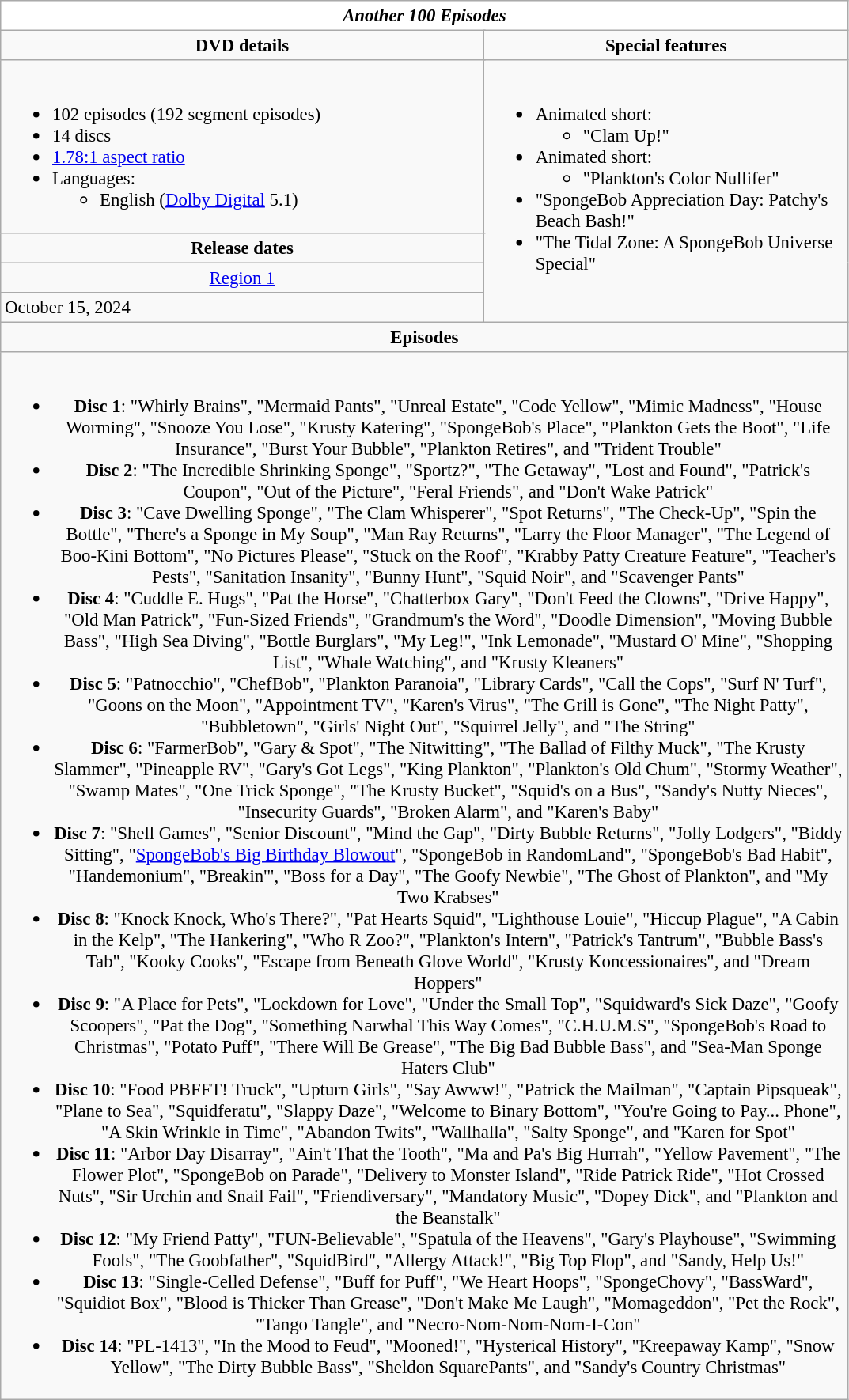<table class="wikitable" style="font-size: 95%;">
<tr style="background:#FFF; color:#000;">
<td colspan="4" align="center"><strong><em>Another 100 Episodes</em></strong></td>
</tr>
<tr valign="top">
<td style="text-align:center; width:400px;" colspan="3"><strong>DVD details</strong></td>
<td style="width:300px; text-align:center;"><strong>Special features</strong></td>
</tr>
<tr valign="top">
<td colspan="3" style="text-align:left; width:400px;"><br><ul><li>102 episodes (192 segment episodes)</li><li>14 discs</li><li><a href='#'>1.78:1 aspect ratio</a></li><li>Languages:<ul><li>English (<a href='#'>Dolby Digital</a> 5.1)</li></ul></li></ul></td>
<td rowspan="4" style="text-align:left; width:300px;"><br><ul><li>Animated short:<ul><li>"Clam Up!"</li></ul></li><li>Animated short:<ul><li>"Plankton's Color Nullifer"</li></ul></li><li>"SpongeBob Appreciation Day: Patchy's Beach Bash!"</li><li>"The Tidal Zone: A SpongeBob Universe Special"</li></ul></td>
</tr>
<tr>
<td colspan="3" style="text-align:center;"><strong>Release dates</strong></td>
</tr>
<tr>
<td colspan="3" style="text-align:center;"><a href='#'>Region 1</a></td>
</tr>
<tr>
<td>October 15, 2024</td>
</tr>
<tr>
<td style="text-align:center; width:400px;" colspan="4"><strong>Episodes</strong></td>
</tr>
<tr>
<td style="text-align:center; width:400px;" colspan="4"><br><ul><li><strong>Disc 1</strong>: "Whirly Brains", "Mermaid Pants", "Unreal Estate", "Code Yellow", "Mimic Madness", "House Worming", "Snooze You Lose", "Krusty Katering", "SpongeBob's Place", "Plankton Gets the Boot", "Life Insurance", "Burst Your Bubble", "Plankton Retires", and "Trident Trouble"</li><li><strong>Disc 2</strong>: "The Incredible Shrinking Sponge", "Sportz?", "The Getaway", "Lost and Found", "Patrick's Coupon", "Out of the Picture", "Feral Friends", and "Don't Wake Patrick"</li><li><strong>Disc 3</strong>: "Cave Dwelling Sponge", "The Clam Whisperer", "Spot Returns", "The Check-Up", "Spin the Bottle", "There's a Sponge in My Soup", "Man Ray Returns", "Larry the Floor Manager", "The Legend of Boo-Kini Bottom", "No Pictures Please", "Stuck on the Roof", "Krabby Patty Creature Feature", "Teacher's Pests", "Sanitation Insanity", "Bunny Hunt", "Squid Noir", and "Scavenger Pants"</li><li><strong>Disc 4</strong>: "Cuddle E. Hugs", "Pat the Horse", "Chatterbox Gary", "Don't Feed the Clowns", "Drive Happy", "Old Man Patrick", "Fun-Sized Friends", "Grandmum's the Word", "Doodle Dimension", "Moving Bubble Bass", "High Sea Diving", "Bottle Burglars", "My Leg!", "Ink Lemonade", "Mustard O' Mine", "Shopping List", "Whale Watching", and "Krusty Kleaners"</li><li><strong>Disc 5</strong>: "Patnocchio", "ChefBob", "Plankton Paranoia", "Library Cards", "Call the Cops", "Surf N' Turf", "Goons on the Moon", "Appointment TV", "Karen's Virus", "The Grill is Gone", "The Night Patty", "Bubbletown", "Girls' Night Out", "Squirrel Jelly", and "The String"</li><li><strong>Disc 6</strong>: "FarmerBob", "Gary & Spot", "The Nitwitting", "The Ballad of Filthy Muck", "The Krusty Slammer", "Pineapple RV", "Gary's Got Legs", "King Plankton", "Plankton's Old Chum", "Stormy Weather", "Swamp Mates", "One Trick Sponge", "The Krusty Bucket", "Squid's on a Bus", "Sandy's Nutty Nieces", "Insecurity Guards", "Broken Alarm", and "Karen's Baby"</li><li><strong>Disc 7</strong>: "Shell Games", "Senior Discount", "Mind the Gap", "Dirty Bubble Returns", "Jolly Lodgers", "Biddy Sitting", "<a href='#'>SpongeBob's Big Birthday Blowout</a>", "SpongeBob in RandomLand", "SpongeBob's Bad Habit", "Handemonium", "Breakin'", "Boss for a Day", "The Goofy Newbie", "The Ghost of Plankton", and "My Two Krabses"</li><li><strong>Disc 8</strong>: "Knock Knock, Who's There?", "Pat Hearts Squid", "Lighthouse Louie", "Hiccup Plague", "A Cabin in the Kelp", "The Hankering", "Who R Zoo?", "Plankton's Intern", "Patrick's Tantrum", "Bubble Bass's Tab", "Kooky Cooks", "Escape from Beneath Glove World", "Krusty Koncessionaires", and "Dream Hoppers"</li><li><strong>Disc 9</strong>: "A Place for Pets", "Lockdown for Love", "Under the Small Top", "Squidward's Sick Daze", "Goofy Scoopers", "Pat the Dog", "Something Narwhal This Way Comes", "C.H.U.M.S", "SpongeBob's Road to Christmas", "Potato Puff", "There Will Be Grease", "The Big Bad Bubble Bass", and "Sea-Man Sponge Haters Club"</li><li><strong>Disc 10</strong>: "Food PBFFT! Truck", "Upturn Girls", "Say Awww!", "Patrick the Mailman", "Captain Pipsqueak", "Plane to Sea", "Squidferatu", "Slappy Daze", "Welcome to Binary Bottom", "You're Going to Pay... Phone", "A Skin Wrinkle in Time", "Abandon Twits", "Wallhalla", "Salty Sponge", and "Karen for Spot"</li><li><strong>Disc 11</strong>: "Arbor Day Disarray", "Ain't That the Tooth", "Ma and Pa's Big Hurrah", "Yellow Pavement", "The Flower Plot", "SpongeBob on Parade", "Delivery to Monster Island", "Ride Patrick Ride", "Hot Crossed Nuts", "Sir Urchin and Snail Fail", "Friendiversary", "Mandatory Music", "Dopey Dick", and "Plankton and the Beanstalk"</li><li><strong>Disc 12</strong>: "My Friend Patty", "FUN-Believable", "Spatula of the Heavens", "Gary's Playhouse", "Swimming Fools", "The Goobfather", "SquidBird", "Allergy Attack!", "Big Top Flop", and "Sandy, Help Us!"</li><li><strong>Disc 13</strong>: "Single-Celled Defense", "Buff for Puff", "We Heart Hoops", "SpongeChovy", "BassWard", "Squidiot Box", "Blood is Thicker Than Grease", "Don't Make Me Laugh", "Momageddon", "Pet the Rock", "Tango Tangle", and "Necro-Nom-Nom-Nom-I-Con"</li><li><strong>Disc 14</strong>: "PL-1413", "In the Mood to Feud", "Mooned!", "Hysterical History", "Kreepaway Kamp", "Snow Yellow", "The Dirty Bubble Bass", "Sheldon SquarePants", and "Sandy's Country Christmas"</li></ul></td>
</tr>
</table>
